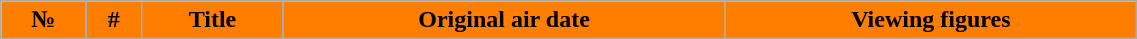<table class="wikitable plainrowheaders" style="background:#fff; width:60%;">
<tr>
<th style="background:#FF7E00; color:#000;">№</th>
<th style="background:#FF7E00; color:#000;">#</th>
<th style="background:#FF7E00; color:#000;">Title</th>
<th style="background:#FF7E00; color:#000;">Original air date</th>
<th style="background:#FF7E00; color:#000;">Viewing figures<br>






</th>
</tr>
</table>
